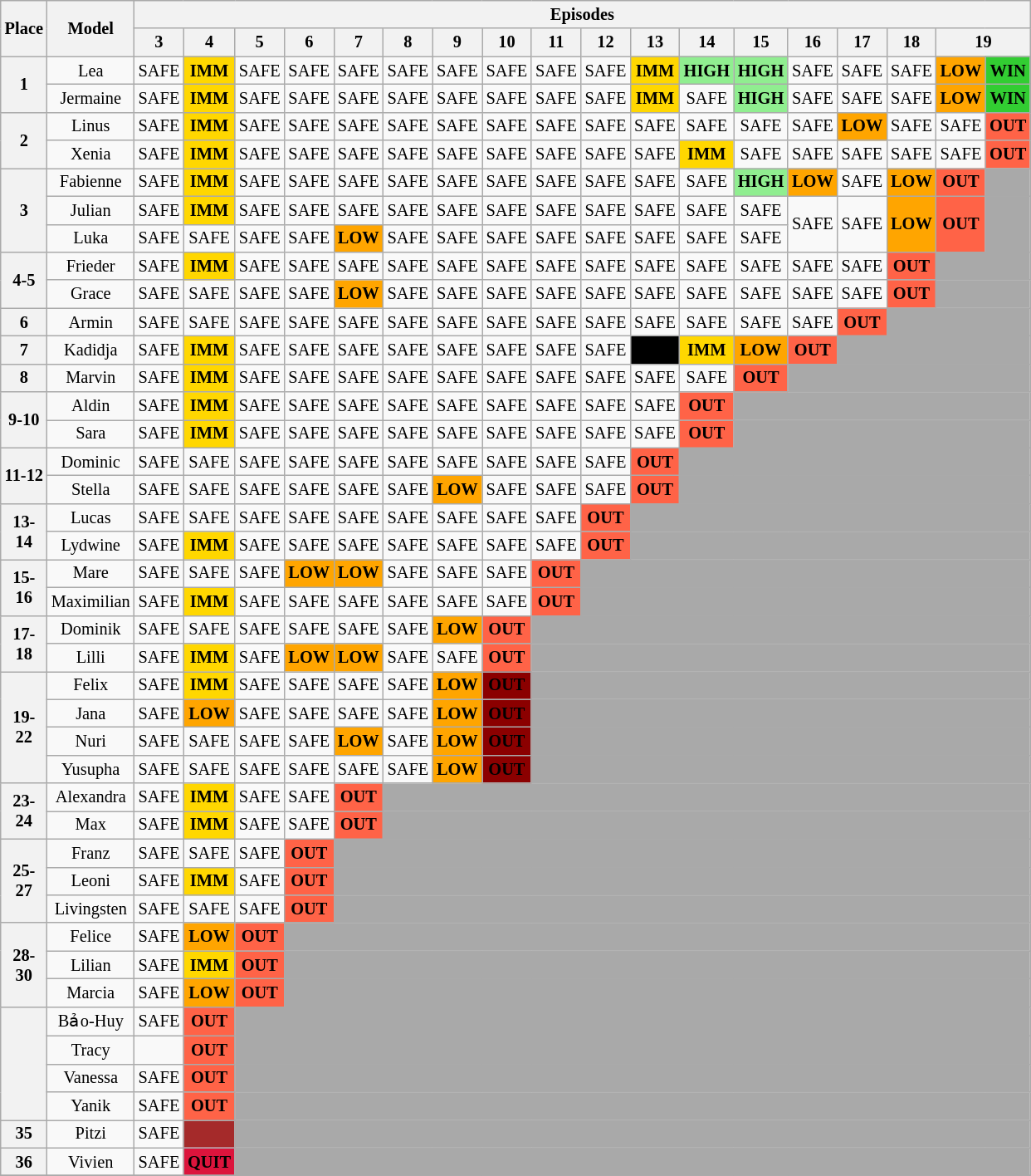<table class="wikitable" style="width:50%; text-align:center; font-size:85%;">
<tr>
<th rowspan="2">Place</th>
<th rowspan="2">Model</th>
<th colspan="21">Episodes</th>
</tr>
<tr>
<th>3</th>
<th>4</th>
<th>5</th>
<th>6</th>
<th>7</th>
<th>8</th>
<th>9</th>
<th>10</th>
<th>11</th>
<th>12</th>
<th>13</th>
<th>14</th>
<th>15</th>
<th>16</th>
<th>17</th>
<th>18</th>
<th colspan="2">19</th>
</tr>
<tr>
<th rowspan="2">1</th>
<td>Lea</td>
<td>SAFE</td>
<td style="background:gold;"><strong>IMM</strong></td>
<td>SAFE</td>
<td>SAFE</td>
<td>SAFE</td>
<td>SAFE</td>
<td>SAFE</td>
<td>SAFE</td>
<td>SAFE</td>
<td>SAFE</td>
<td style="background:gold;"><strong>IMM</strong></td>
<td style="background:lightgreen;"><strong>HIGH</strong></td>
<td style="background:lightgreen;"><strong>HIGH</strong></td>
<td>SAFE</td>
<td>SAFE</td>
<td>SAFE</td>
<td style="background:orange;"><strong>LOW</strong></td>
<td style="background:limegreen;"><strong>WIN</strong></td>
</tr>
<tr>
<td>Jermaine</td>
<td>SAFE</td>
<td style="background:gold;"><strong>IMM</strong></td>
<td>SAFE</td>
<td>SAFE</td>
<td>SAFE</td>
<td>SAFE</td>
<td>SAFE</td>
<td>SAFE</td>
<td>SAFE</td>
<td>SAFE</td>
<td style="background:gold;"><strong>IMM</strong></td>
<td>SAFE</td>
<td style="background:lightgreen;"><strong>HIGH</strong></td>
<td>SAFE</td>
<td>SAFE</td>
<td>SAFE</td>
<td style="background:orange;"><strong>LOW</strong></td>
<td style="background:limegreen;"><strong>WIN</strong></td>
</tr>
<tr>
<th rowspan="2">2</th>
<td>Linus</td>
<td>SAFE</td>
<td style="background:gold;"><strong>IMM</strong></td>
<td>SAFE</td>
<td>SAFE</td>
<td>SAFE</td>
<td>SAFE</td>
<td>SAFE</td>
<td>SAFE</td>
<td>SAFE</td>
<td>SAFE</td>
<td>SAFE</td>
<td>SAFE</td>
<td>SAFE</td>
<td>SAFE</td>
<td style="background:orange;"><strong>LOW</strong></td>
<td>SAFE</td>
<td>SAFE</td>
<td style="background:tomato;"><strong>OUT</strong></td>
</tr>
<tr>
<td>Xenia</td>
<td>SAFE</td>
<td style="background:gold;"><strong>IMM</strong></td>
<td>SAFE</td>
<td>SAFE</td>
<td>SAFE</td>
<td>SAFE</td>
<td>SAFE</td>
<td>SAFE</td>
<td>SAFE</td>
<td>SAFE</td>
<td>SAFE</td>
<td style="background:gold;"><strong>IMM</strong></td>
<td>SAFE</td>
<td>SAFE</td>
<td>SAFE</td>
<td>SAFE</td>
<td>SAFE</td>
<td style="background:tomato;"><strong>OUT</strong></td>
</tr>
<tr>
<th rowspan="3">3</th>
<td>Fabienne</td>
<td>SAFE</td>
<td style="background:gold;"><strong>IMM</strong></td>
<td>SAFE</td>
<td>SAFE</td>
<td>SAFE</td>
<td>SAFE</td>
<td>SAFE</td>
<td>SAFE</td>
<td>SAFE</td>
<td>SAFE</td>
<td>SAFE</td>
<td>SAFE</td>
<td style="background:lightgreen;"><strong>HIGH</strong></td>
<td style="background:orange;"><strong>LOW</strong></td>
<td>SAFE</td>
<td style="background:orange;"><strong>LOW</strong></td>
<td style="background:tomato;"><strong>OUT</strong></td>
<td colspan="25" style="background:darkgrey"></td>
</tr>
<tr>
<td>Julian</td>
<td>SAFE</td>
<td style="background:gold;"><strong>IMM</strong></td>
<td>SAFE</td>
<td>SAFE</td>
<td>SAFE</td>
<td>SAFE</td>
<td>SAFE</td>
<td>SAFE</td>
<td>SAFE</td>
<td>SAFE</td>
<td>SAFE</td>
<td>SAFE</td>
<td>SAFE</td>
<td rowspan="2">SAFE</td>
<td rowspan="2">SAFE</td>
<td rowspan="2"style="background:orange;"><strong>LOW</strong></td>
<td rowspan="2"style="background:tomato;"><strong>OUT</strong></td>
<td rowspan="2"colspan="25" style="background:darkgrey"></td>
</tr>
<tr>
<td>Luka</td>
<td>SAFE</td>
<td>SAFE</td>
<td>SAFE</td>
<td>SAFE</td>
<td style="background:orange;"><strong>LOW</strong></td>
<td>SAFE</td>
<td>SAFE</td>
<td>SAFE</td>
<td>SAFE</td>
<td>SAFE</td>
<td>SAFE</td>
<td>SAFE</td>
<td>SAFE</td>
</tr>
<tr>
<th rowspan="2">4-5</th>
<td>Frieder</td>
<td>SAFE</td>
<td style="background:gold;"><strong>IMM</strong></td>
<td>SAFE</td>
<td>SAFE</td>
<td>SAFE</td>
<td>SAFE</td>
<td>SAFE</td>
<td>SAFE</td>
<td>SAFE</td>
<td>SAFE</td>
<td>SAFE</td>
<td>SAFE</td>
<td>SAFE</td>
<td>SAFE</td>
<td>SAFE</td>
<td style="background:tomato;"><strong>OUT</strong></td>
<td colspan="25" style="background:darkgrey"></td>
</tr>
<tr>
<td>Grace</td>
<td>SAFE</td>
<td>SAFE</td>
<td>SAFE</td>
<td>SAFE</td>
<td style="background:orange;"><strong>LOW</strong></td>
<td>SAFE</td>
<td>SAFE</td>
<td>SAFE</td>
<td>SAFE</td>
<td>SAFE</td>
<td>SAFE</td>
<td>SAFE</td>
<td>SAFE</td>
<td>SAFE</td>
<td>SAFE</td>
<td style="background:tomato;"><strong>OUT</strong></td>
<td colspan="25" style="background:darkgrey"></td>
</tr>
<tr>
<th>6</th>
<td>Armin</td>
<td>SAFE</td>
<td>SAFE</td>
<td>SAFE</td>
<td>SAFE</td>
<td>SAFE</td>
<td>SAFE</td>
<td>SAFE</td>
<td>SAFE</td>
<td>SAFE</td>
<td>SAFE</td>
<td>SAFE</td>
<td>SAFE</td>
<td>SAFE</td>
<td>SAFE</td>
<td style="background:tomato;"><strong>OUT</strong></td>
<td colspan="25" style="background:darkgrey"></td>
</tr>
<tr>
<th>7</th>
<td>Kadidja</td>
<td>SAFE</td>
<td style="background:gold;"><strong>IMM</strong></td>
<td>SAFE</td>
<td>SAFE</td>
<td>SAFE</td>
<td>SAFE</td>
<td>SAFE</td>
<td>SAFE</td>
<td>SAFE</td>
<td>SAFE</td>
<td style="background:black;"></td>
<td style="background:gold;"><strong>IMM</strong></td>
<td style="background:orange;"><strong>LOW</strong></td>
<td style="background:tomato;"><strong>OUT</strong></td>
<td colspan="25" style="background:darkgrey"></td>
</tr>
<tr>
<th>8</th>
<td>Marvin</td>
<td>SAFE</td>
<td style="background:gold;"><strong>IMM</strong></td>
<td>SAFE</td>
<td>SAFE</td>
<td>SAFE</td>
<td>SAFE</td>
<td>SAFE</td>
<td>SAFE</td>
<td>SAFE</td>
<td>SAFE</td>
<td>SAFE</td>
<td>SAFE</td>
<td style="background:tomato;"><strong>OUT</strong></td>
<td colspan="25" style="background:darkgrey"></td>
</tr>
<tr>
<th rowspan="2">9-10</th>
<td>Aldin</td>
<td>SAFE</td>
<td style="background:gold;"><strong>IMM</strong></td>
<td>SAFE</td>
<td>SAFE</td>
<td>SAFE</td>
<td>SAFE</td>
<td>SAFE</td>
<td>SAFE</td>
<td>SAFE</td>
<td>SAFE</td>
<td>SAFE</td>
<td style="background:tomato;"><strong>OUT</strong></td>
<td colspan="25" style="background:darkgrey"></td>
</tr>
<tr>
<td>Sara</td>
<td>SAFE</td>
<td style="background:gold;"><strong>IMM</strong></td>
<td>SAFE</td>
<td>SAFE</td>
<td>SAFE</td>
<td>SAFE</td>
<td>SAFE</td>
<td>SAFE</td>
<td>SAFE</td>
<td>SAFE</td>
<td>SAFE</td>
<td style="background:tomato;"><strong>OUT</strong></td>
<td colspan="25" style="background:darkgrey"></td>
</tr>
<tr>
<th rowspan="2">11-12</th>
<td>Dominic</td>
<td>SAFE</td>
<td>SAFE</td>
<td>SAFE</td>
<td>SAFE</td>
<td>SAFE</td>
<td>SAFE</td>
<td>SAFE</td>
<td>SAFE</td>
<td>SAFE</td>
<td>SAFE</td>
<td style="background:tomato;"><strong>OUT</strong></td>
<td colspan="25" style="background:darkgrey"></td>
</tr>
<tr>
<td>Stella</td>
<td>SAFE</td>
<td>SAFE</td>
<td>SAFE</td>
<td>SAFE</td>
<td>SAFE</td>
<td>SAFE</td>
<td style="background:orange;"><strong>LOW</strong></td>
<td>SAFE</td>
<td>SAFE</td>
<td>SAFE</td>
<td style="background:tomato;"><strong>OUT</strong></td>
<td colspan="25" style="background:darkgrey"></td>
</tr>
<tr>
<th rowspan="2">13-14</th>
<td>Lucas</td>
<td>SAFE</td>
<td>SAFE</td>
<td>SAFE</td>
<td>SAFE</td>
<td>SAFE</td>
<td>SAFE</td>
<td>SAFE</td>
<td>SAFE</td>
<td>SAFE</td>
<td style="background:tomato;"><strong>OUT</strong></td>
<td colspan="25" style="background:darkgrey"></td>
</tr>
<tr>
<td>Lydwine</td>
<td>SAFE</td>
<td style="background:gold;"><strong>IMM</strong></td>
<td>SAFE</td>
<td>SAFE</td>
<td>SAFE</td>
<td>SAFE</td>
<td>SAFE</td>
<td>SAFE</td>
<td>SAFE</td>
<td style="background:tomato;"><strong>OUT</strong></td>
<td colspan="25" style="background:darkgrey"></td>
</tr>
<tr>
<th rowspan="2">15-16</th>
<td>Mare</td>
<td>SAFE</td>
<td>SAFE</td>
<td>SAFE</td>
<td style="background:orange;"><strong>LOW</strong></td>
<td style="background:orange;"><strong>LOW</strong></td>
<td>SAFE</td>
<td>SAFE</td>
<td>SAFE</td>
<td style="background:tomato;"><strong>OUT</strong></td>
<td colspan="25" style="background:darkgrey"></td>
</tr>
<tr>
<td>Maximilian</td>
<td>SAFE</td>
<td style="background:gold;"><strong>IMM</strong></td>
<td>SAFE</td>
<td>SAFE</td>
<td>SAFE</td>
<td>SAFE</td>
<td>SAFE</td>
<td>SAFE</td>
<td style="background:tomato;"><strong>OUT</strong></td>
<td colspan="25" style="background:darkgrey"></td>
</tr>
<tr>
<th rowspan="2">17-18</th>
<td>Dominik</td>
<td>SAFE</td>
<td>SAFE</td>
<td>SAFE</td>
<td>SAFE</td>
<td>SAFE</td>
<td>SAFE</td>
<td style="background:orange;"><strong>LOW</strong></td>
<td style="background:tomato;"><strong>OUT</strong></td>
<td colspan="25" style="background:darkgrey"></td>
</tr>
<tr>
<td>Lilli</td>
<td>SAFE</td>
<td style="background:gold;"><strong>IMM</strong></td>
<td>SAFE</td>
<td style="background:orange;"><strong>LOW</strong></td>
<td style="background:orange;"><strong>LOW</strong></td>
<td>SAFE</td>
<td>SAFE</td>
<td style="background:tomato;"><strong>OUT</strong></td>
<td colspan="25" style="background:darkgrey"></td>
</tr>
<tr>
<th rowspan="4">19-22</th>
<td>Felix</td>
<td>SAFE</td>
<td style="background:gold;"><strong>IMM</strong></td>
<td>SAFE</td>
<td>SAFE</td>
<td>SAFE</td>
<td>SAFE</td>
<td style="background:orange;"><strong>LOW</strong></td>
<td style="background:darkred;"><strong><span>OUT</span></strong></td>
<td colspan="25" style="background:darkgrey"></td>
</tr>
<tr>
<td>Jana</td>
<td>SAFE</td>
<td style="background:orange;"><strong>LOW</strong></td>
<td>SAFE</td>
<td>SAFE</td>
<td>SAFE</td>
<td>SAFE</td>
<td style="background:orange;"><strong>LOW</strong></td>
<td style="background:darkred;"><strong><span>OUT</span></strong></td>
<td colspan="25" style="background:darkgrey"></td>
</tr>
<tr>
<td>Nuri</td>
<td>SAFE</td>
<td>SAFE</td>
<td>SAFE</td>
<td>SAFE</td>
<td style="background:orange;"><strong>LOW</strong></td>
<td>SAFE</td>
<td style="background:orange;"><strong>LOW</strong></td>
<td style="background:darkred;"><strong><span>OUT</span></strong></td>
<td colspan="25" style="background:darkgrey"></td>
</tr>
<tr>
<td>Yusupha</td>
<td>SAFE</td>
<td>SAFE</td>
<td>SAFE</td>
<td>SAFE</td>
<td>SAFE</td>
<td>SAFE</td>
<td style="background:orange;"><strong>LOW</strong></td>
<td style="background:darkred;"><strong><span>OUT</span></strong></td>
<td colspan="25" style="background:darkgrey"></td>
</tr>
<tr>
<th rowspan="2">23-24</th>
<td>Alexandra</td>
<td>SAFE</td>
<td style="background:gold;"><strong>IMM</strong></td>
<td>SAFE</td>
<td>SAFE</td>
<td style="background:tomato;"><strong>OUT</strong></td>
<td colspan="25" style="background:darkgrey"></td>
</tr>
<tr>
<td>Max</td>
<td>SAFE</td>
<td style="background:gold;"><strong>IMM</strong></td>
<td>SAFE</td>
<td>SAFE</td>
<td style="background:tomato;"><strong>OUT</strong></td>
<td colspan="25" style="background:darkgrey"></td>
</tr>
<tr>
<th rowspan="3">25-27</th>
<td>Franz</td>
<td>SAFE</td>
<td>SAFE</td>
<td>SAFE</td>
<td style="background:tomato;"><strong>OUT</strong></td>
<td colspan="25" style="background:darkgrey"></td>
</tr>
<tr>
<td>Leoni</td>
<td>SAFE</td>
<td style="background:gold;"><strong>IMM</strong></td>
<td>SAFE</td>
<td style="background:tomato;"><strong>OUT</strong></td>
<td colspan="25" style="background:darkgrey"></td>
</tr>
<tr>
<td>Livingsten</td>
<td>SAFE</td>
<td>SAFE</td>
<td>SAFE</td>
<td style="background:tomato;"><strong>OUT</strong></td>
<td colspan="25" style="background:darkgrey"></td>
</tr>
<tr>
<th rowspan="3">28-30</th>
<td>Felice</td>
<td>SAFE</td>
<td style="background:orange;"><strong>LOW</strong></td>
<td style="background:tomato;"><strong>OUT</strong></td>
<td colspan="25" style="background:darkgrey"></td>
</tr>
<tr>
<td>Lilian</td>
<td>SAFE</td>
<td style="background:gold;"><strong>IMM</strong></td>
<td style="background:tomato;"><strong>OUT</strong></td>
<td colspan="25" style="background:darkgrey"></td>
</tr>
<tr>
<td>Marcia</td>
<td>SAFE</td>
<td style="background:orange;"><strong>LOW</strong></td>
<td style="background:tomato;"><strong>OUT</strong></td>
<td colspan="25" style="background:darkgrey"></td>
</tr>
<tr>
<th rowspan="4"></th>
<td>Bảo-Huy</td>
<td>SAFE</td>
<td style="background:tomato;"><strong>OUT</strong></td>
<td colspan="25" style="background:darkgrey"></td>
</tr>
<tr>
<td>Tracy</td>
<td></td>
<td style="background:tomato;"><strong>OUT</strong></td>
<td colspan="25" style="background:darkgrey"></td>
</tr>
<tr>
<td>Vanessa</td>
<td>SAFE</td>
<td style="background:tomato;"><strong>OUT</strong></td>
<td colspan="25" style="background:darkgrey"></td>
</tr>
<tr>
<td>Yanik</td>
<td>SAFE</td>
<td style="background:tomato;"><strong>OUT</strong></td>
<td colspan="25" style="background:darkgrey"></td>
</tr>
<tr>
<th>35</th>
<td>Pitzi</td>
<td>SAFE</td>
<td style="background:brown;"></td>
<td colspan="25" style="background:darkgrey"></td>
</tr>
<tr>
<th>36</th>
<td>Vivien</td>
<td>SAFE</td>
<td style="background:crimson;"><span><strong>QUIT</strong></span></td>
<td colspan="25" style="background:darkgrey"></td>
</tr>
<tr>
</tr>
</table>
